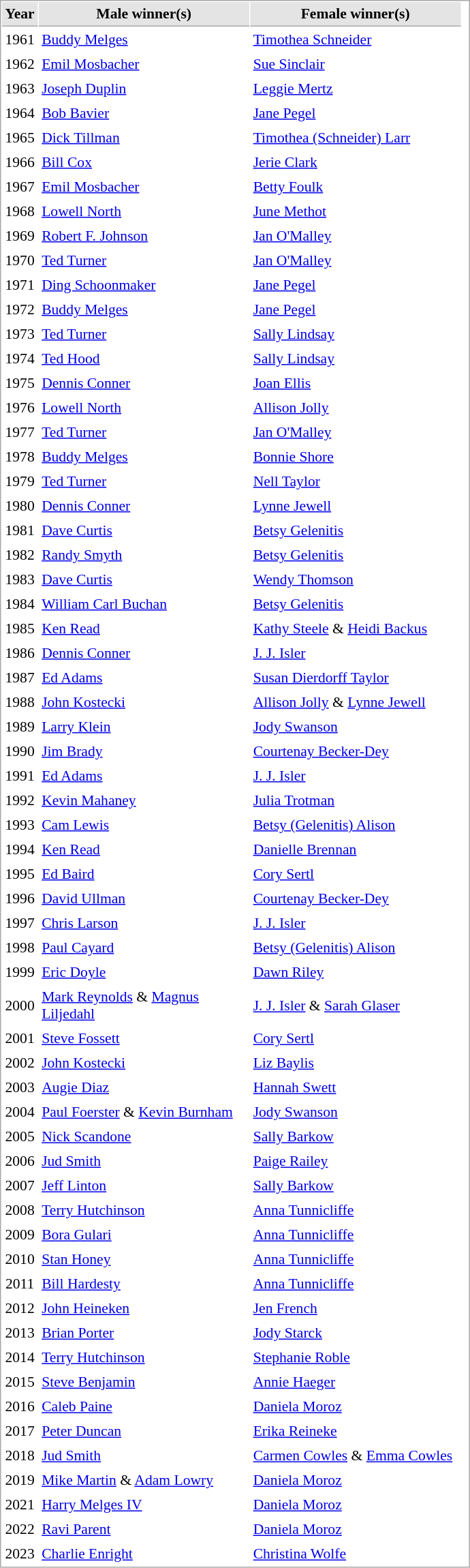<table cellspacing="1" cellpadding="3" style="border:1px solid #AAAAAA;font-size:90%">
<tr bgcolor="#E4E4E4">
<th style="border-bottom:1px solid #AAAAAA" width=20>Year</th>
<th style="border-bottom:1px solid #AAAAAA" width=200>Male winner(s)</th>
<th style="border-bottom:1px solid #AAAAAA" width=200>Female winner(s)</th>
</tr>
<tr>
<td align="center">1961</td>
<td><a href='#'>Buddy Melges</a></td>
<td><a href='#'>Timothea Schneider</a></td>
</tr>
<tr>
<td align="center">1962</td>
<td><a href='#'>Emil Mosbacher</a></td>
<td><a href='#'>Sue Sinclair</a></td>
</tr>
<tr>
<td align="center">1963</td>
<td><a href='#'>Joseph Duplin</a></td>
<td><a href='#'>Leggie Mertz</a></td>
</tr>
<tr>
<td align="center">1964</td>
<td><a href='#'>Bob Bavier</a></td>
<td><a href='#'>Jane Pegel</a></td>
</tr>
<tr>
<td align="center">1965</td>
<td><a href='#'>Dick Tillman</a></td>
<td><a href='#'>Timothea (Schneider) Larr</a></td>
</tr>
<tr>
<td align="center">1966</td>
<td><a href='#'>Bill Cox</a></td>
<td><a href='#'>Jerie Clark</a></td>
</tr>
<tr>
<td align="center">1967</td>
<td><a href='#'>Emil Mosbacher</a></td>
<td><a href='#'>Betty Foulk</a></td>
</tr>
<tr>
<td align="center">1968</td>
<td><a href='#'>Lowell North</a></td>
<td><a href='#'>June Methot</a></td>
</tr>
<tr>
<td align="center">1969</td>
<td><a href='#'>Robert F. Johnson</a></td>
<td><a href='#'>Jan O'Malley</a></td>
</tr>
<tr>
<td align="center">1970</td>
<td><a href='#'>Ted Turner</a></td>
<td><a href='#'>Jan O'Malley</a></td>
</tr>
<tr>
<td align="center">1971</td>
<td><a href='#'>Ding Schoonmaker</a></td>
<td><a href='#'>Jane Pegel</a></td>
</tr>
<tr>
<td align="center">1972</td>
<td><a href='#'>Buddy Melges</a></td>
<td><a href='#'>Jane Pegel</a></td>
</tr>
<tr>
<td align="center">1973</td>
<td><a href='#'>Ted Turner</a></td>
<td><a href='#'>Sally Lindsay</a></td>
</tr>
<tr>
<td align="center">1974</td>
<td><a href='#'>Ted Hood</a></td>
<td><a href='#'>Sally Lindsay</a></td>
</tr>
<tr>
<td align="center">1975</td>
<td><a href='#'>Dennis Conner</a></td>
<td><a href='#'>Joan Ellis</a></td>
</tr>
<tr>
<td align="center">1976</td>
<td><a href='#'>Lowell North</a></td>
<td><a href='#'>Allison Jolly</a></td>
</tr>
<tr>
<td align="center">1977</td>
<td><a href='#'>Ted Turner</a></td>
<td><a href='#'>Jan O'Malley</a></td>
</tr>
<tr>
<td align="center">1978</td>
<td><a href='#'>Buddy Melges</a></td>
<td><a href='#'>Bonnie Shore</a></td>
</tr>
<tr>
<td align="center">1979</td>
<td><a href='#'>Ted Turner</a></td>
<td><a href='#'>Nell Taylor</a></td>
</tr>
<tr>
<td align="center">1980</td>
<td><a href='#'>Dennis Conner</a></td>
<td><a href='#'>Lynne Jewell</a></td>
</tr>
<tr>
<td align="center">1981</td>
<td><a href='#'>Dave Curtis</a></td>
<td><a href='#'>Betsy Gelenitis</a></td>
</tr>
<tr>
<td align="center">1982</td>
<td><a href='#'>Randy Smyth</a></td>
<td><a href='#'>Betsy Gelenitis</a></td>
</tr>
<tr>
<td align="center">1983</td>
<td><a href='#'>Dave Curtis</a></td>
<td><a href='#'>Wendy Thomson</a></td>
</tr>
<tr>
<td align="center">1984</td>
<td><a href='#'>William Carl Buchan</a></td>
<td><a href='#'>Betsy Gelenitis</a></td>
</tr>
<tr>
<td align="center">1985</td>
<td><a href='#'>Ken Read</a></td>
<td><a href='#'>Kathy Steele</a> & <a href='#'>Heidi Backus</a></td>
</tr>
<tr>
<td align="center">1986</td>
<td><a href='#'>Dennis Conner</a></td>
<td><a href='#'>J. J. Isler</a></td>
</tr>
<tr>
<td align="center">1987</td>
<td><a href='#'>Ed Adams</a></td>
<td><a href='#'>Susan Dierdorff Taylor</a></td>
</tr>
<tr>
<td align="center">1988</td>
<td><a href='#'>John Kostecki</a></td>
<td><a href='#'>Allison Jolly</a> & <a href='#'>Lynne Jewell</a></td>
</tr>
<tr>
<td align="center">1989</td>
<td><a href='#'>Larry Klein</a></td>
<td><a href='#'>Jody Swanson</a></td>
</tr>
<tr>
<td align="center">1990</td>
<td><a href='#'>Jim Brady</a></td>
<td><a href='#'>Courtenay Becker-Dey</a></td>
</tr>
<tr>
<td align="center">1991</td>
<td><a href='#'>Ed Adams</a></td>
<td><a href='#'>J. J. Isler</a></td>
</tr>
<tr>
<td align="center">1992</td>
<td><a href='#'>Kevin Mahaney</a></td>
<td><a href='#'>Julia Trotman</a></td>
</tr>
<tr>
<td align="center">1993</td>
<td><a href='#'>Cam Lewis</a></td>
<td><a href='#'>Betsy (Gelenitis) Alison</a></td>
</tr>
<tr>
<td align="center">1994</td>
<td><a href='#'>Ken Read</a></td>
<td><a href='#'>Danielle Brennan</a></td>
</tr>
<tr>
<td align="center">1995</td>
<td><a href='#'>Ed Baird</a></td>
<td><a href='#'>Cory Sertl</a></td>
</tr>
<tr>
<td align="center">1996</td>
<td><a href='#'>David Ullman</a></td>
<td><a href='#'>Courtenay Becker-Dey</a></td>
</tr>
<tr>
<td align="center">1997</td>
<td><a href='#'>Chris Larson</a></td>
<td><a href='#'>J. J. Isler</a></td>
</tr>
<tr>
<td align="center">1998</td>
<td><a href='#'>Paul Cayard</a></td>
<td><a href='#'>Betsy (Gelenitis) Alison</a></td>
</tr>
<tr>
<td align="center">1999</td>
<td><a href='#'>Eric Doyle</a></td>
<td><a href='#'>Dawn Riley</a></td>
</tr>
<tr>
<td align="center">2000</td>
<td><a href='#'>Mark Reynolds</a> & <a href='#'>Magnus Liljedahl</a></td>
<td><a href='#'>J. J. Isler</a> & <a href='#'>Sarah Glaser</a></td>
</tr>
<tr>
<td align="center">2001</td>
<td><a href='#'>Steve Fossett</a></td>
<td><a href='#'>Cory Sertl</a></td>
</tr>
<tr>
<td align="center">2002</td>
<td><a href='#'>John Kostecki</a></td>
<td><a href='#'>Liz Baylis</a></td>
</tr>
<tr>
<td align="center">2003</td>
<td><a href='#'>Augie Diaz</a></td>
<td><a href='#'>Hannah Swett</a></td>
</tr>
<tr>
<td align="center">2004</td>
<td><a href='#'>Paul Foerster</a> & <a href='#'>Kevin Burnham</a></td>
<td><a href='#'>Jody Swanson</a></td>
</tr>
<tr>
<td align="center">2005</td>
<td><a href='#'>Nick Scandone</a></td>
<td><a href='#'>Sally Barkow</a></td>
</tr>
<tr>
<td align="center">2006</td>
<td><a href='#'>Jud Smith</a></td>
<td><a href='#'>Paige Railey</a></td>
</tr>
<tr>
<td align="center">2007</td>
<td><a href='#'>Jeff Linton</a></td>
<td><a href='#'>Sally Barkow</a></td>
</tr>
<tr>
<td align="center">2008</td>
<td><a href='#'>Terry Hutchinson</a></td>
<td><a href='#'>Anna Tunnicliffe</a></td>
</tr>
<tr>
<td align="center">2009</td>
<td><a href='#'>Bora Gulari</a></td>
<td><a href='#'>Anna Tunnicliffe</a></td>
</tr>
<tr>
<td align="center">2010</td>
<td><a href='#'>Stan Honey</a></td>
<td><a href='#'>Anna Tunnicliffe</a></td>
</tr>
<tr>
<td align="center">2011</td>
<td><a href='#'>Bill Hardesty</a></td>
<td><a href='#'>Anna Tunnicliffe</a></td>
</tr>
<tr>
<td align="center">2012</td>
<td><a href='#'>John Heineken</a></td>
<td><a href='#'>Jen French</a></td>
</tr>
<tr>
<td align="center">2013</td>
<td><a href='#'>Brian Porter</a></td>
<td><a href='#'>Jody Starck</a></td>
</tr>
<tr>
<td align="center">2014</td>
<td><a href='#'>Terry Hutchinson</a></td>
<td><a href='#'>Stephanie Roble</a></td>
</tr>
<tr>
<td align="center">2015</td>
<td><a href='#'>Steve Benjamin</a></td>
<td><a href='#'>Annie Haeger</a></td>
</tr>
<tr>
<td align="center">2016</td>
<td><a href='#'>Caleb Paine</a></td>
<td><a href='#'>Daniela Moroz</a></td>
</tr>
<tr>
<td align="center">2017</td>
<td><a href='#'>Peter Duncan</a></td>
<td><a href='#'>Erika Reineke</a></td>
</tr>
<tr>
<td align="center">2018</td>
<td><a href='#'>Jud Smith</a></td>
<td><a href='#'>Carmen Cowles</a> & <a href='#'>Emma Cowles</a></td>
</tr>
<tr>
<td align="center">2019</td>
<td><a href='#'>Mike Martin</a> & <a href='#'>Adam Lowry</a></td>
<td><a href='#'>Daniela Moroz</a></td>
</tr>
<tr>
<td align="center">2021</td>
<td><a href='#'>Harry Melges IV</a></td>
<td><a href='#'>Daniela Moroz</a></td>
</tr>
<tr>
<td align="center">2022</td>
<td><a href='#'>Ravi Parent</a></td>
<td><a href='#'>Daniela Moroz</a></td>
<td></td>
</tr>
<tr>
<td align="center">2023</td>
<td><a href='#'>Charlie Enright</a></td>
<td><a href='#'>Christina Wolfe</a></td>
<td></td>
</tr>
</table>
